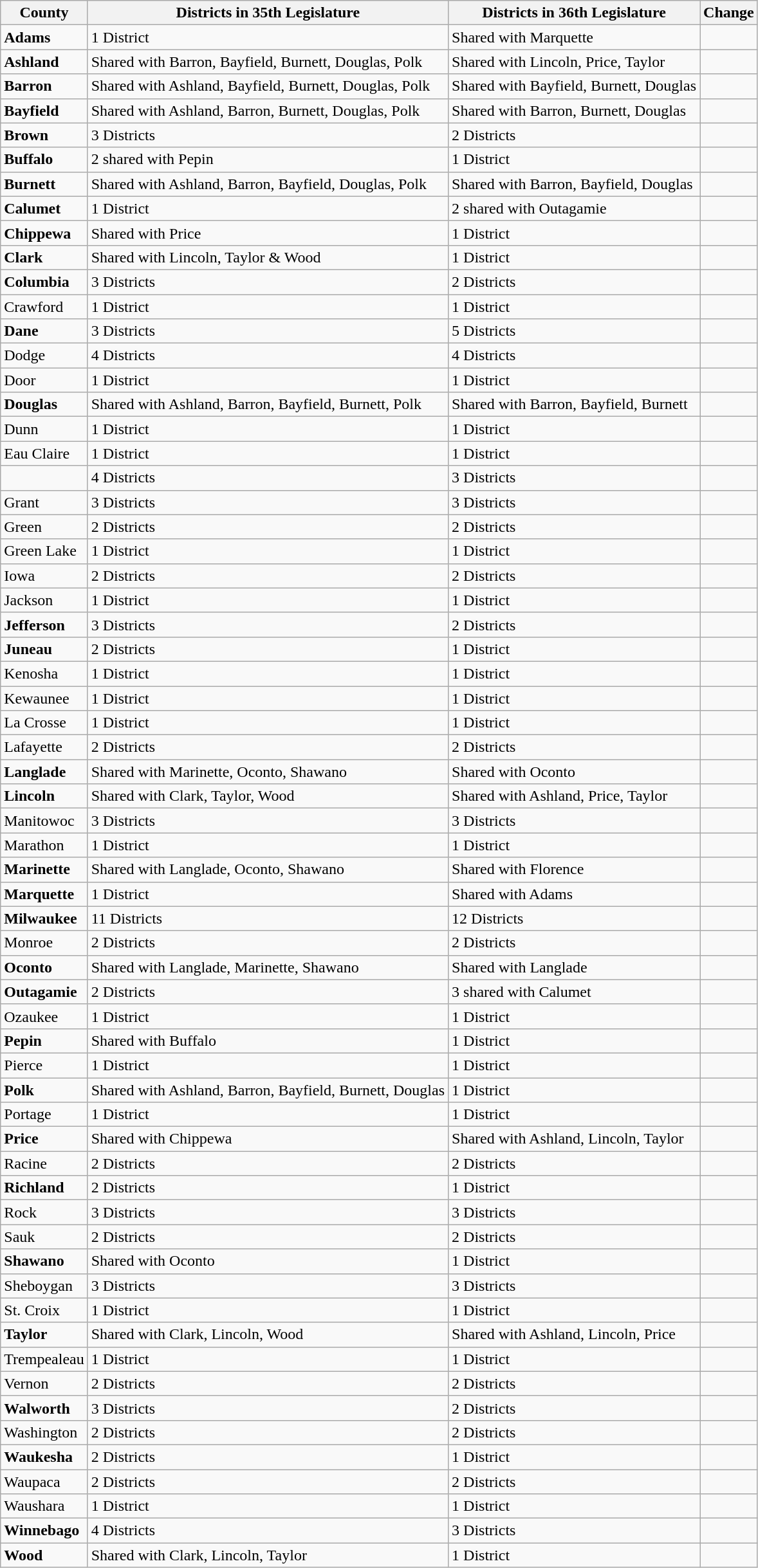<table class="wikitable sortable">
<tr>
<th>County</th>
<th>Districts in 35th Legislature</th>
<th>Districts in 36th Legislature</th>
<th>Change</th>
</tr>
<tr>
<td><strong>Adams</strong></td>
<td>1 District</td>
<td>Shared with Marquette</td>
<td align="center" data-sort-value=-0.5></td>
</tr>
<tr>
<td><strong>Ashland</strong></td>
<td>Shared with Barron, Bayfield, Burnett, Douglas, Polk</td>
<td>Shared with Lincoln, Price, Taylor</td>
<td align="center" data-sort-value=0></td>
</tr>
<tr>
<td><strong>Barron</strong></td>
<td>Shared with Ashland, Bayfield, Burnett, Douglas, Polk</td>
<td>Shared with Bayfield, Burnett, Douglas</td>
<td align="center" data-sort-value=0></td>
</tr>
<tr>
<td><strong>Bayfield</strong></td>
<td>Shared with Ashland, Barron, Burnett, Douglas, Polk</td>
<td>Shared with Barron, Burnett, Douglas</td>
<td align="center" data-sort-value=0></td>
</tr>
<tr>
<td><strong>Brown</strong></td>
<td>3 Districts</td>
<td>2 Districts</td>
<td align="center" data-sort-value=-1></td>
</tr>
<tr>
<td><strong>Buffalo</strong></td>
<td>2 shared with Pepin</td>
<td>1 District</td>
<td align="center" data-sort-value=-0.5></td>
</tr>
<tr>
<td><strong>Burnett</strong></td>
<td>Shared with Ashland, Barron, Bayfield, Douglas, Polk</td>
<td>Shared with Barron, Bayfield, Douglas</td>
<td align="center" data-sort-value=0></td>
</tr>
<tr>
<td><strong>Calumet</strong></td>
<td>1 District</td>
<td>2 shared with Outagamie</td>
<td align="center" data-sort-value=0.5></td>
</tr>
<tr>
<td><strong>Chippewa</strong></td>
<td>Shared with Price</td>
<td>1 District</td>
<td align="center" data-sort-value=0.5></td>
</tr>
<tr>
<td><strong>Clark</strong></td>
<td>Shared with Lincoln, Taylor & Wood</td>
<td>1 District</td>
<td align="center" data-sort-value=0.5></td>
</tr>
<tr>
<td><strong>Columbia</strong></td>
<td>3 Districts</td>
<td>2 Districts</td>
<td align="center" data-sort-value=-1></td>
</tr>
<tr>
<td>Crawford</td>
<td>1 District</td>
<td>1 District</td>
<td align="center" data-sort-value=0></td>
</tr>
<tr>
<td><strong>Dane</strong></td>
<td>3 Districts</td>
<td>5 Districts</td>
<td align="center" data-sort-value=2></td>
</tr>
<tr>
<td>Dodge</td>
<td>4 Districts</td>
<td>4 Districts</td>
<td align="center" data-sort-value=0></td>
</tr>
<tr>
<td>Door</td>
<td>1 District</td>
<td>1 District</td>
<td align="center" data-sort-value=0></td>
</tr>
<tr>
<td><strong>Douglas</strong></td>
<td>Shared with Ashland, Barron, Bayfield, Burnett, Polk</td>
<td>Shared with Barron, Bayfield, Burnett</td>
<td align="center" data-sort-value=0></td>
</tr>
<tr>
<td>Dunn</td>
<td>1 District</td>
<td>1 District</td>
<td align="center" data-sort-value=0></td>
</tr>
<tr>
<td>Eau Claire</td>
<td>1 District</td>
<td>1 District</td>
<td align="center" data-sort-value=0></td>
</tr>
<tr>
<td></td>
<td>4 Districts</td>
<td>3 Districts</td>
<td align="center" data-sort-value=-1></td>
</tr>
<tr>
<td>Grant</td>
<td>3 Districts</td>
<td>3 Districts</td>
<td align="center" data-sort-value=0></td>
</tr>
<tr>
<td>Green</td>
<td>2 Districts</td>
<td>2 Districts</td>
<td align="center" data-sort-value=0></td>
</tr>
<tr>
<td>Green Lake</td>
<td>1 District</td>
<td>1 District</td>
<td align="center" data-sort-value=0></td>
</tr>
<tr>
<td>Iowa</td>
<td>2 Districts</td>
<td>2 Districts</td>
<td align="center" data-sort-value=0></td>
</tr>
<tr>
<td>Jackson</td>
<td>1 District</td>
<td>1 District</td>
<td align="center" data-sort-value=0></td>
</tr>
<tr>
<td><strong>Jefferson</strong></td>
<td>3 Districts</td>
<td>2 Districts</td>
<td align="center" data-sort-value=-1></td>
</tr>
<tr>
<td><strong>Juneau</strong></td>
<td>2 Districts</td>
<td>1 District</td>
<td align="center" data-sort-value=-1></td>
</tr>
<tr>
<td>Kenosha</td>
<td>1 District</td>
<td>1 District</td>
<td align="center" data-sort-value=0></td>
</tr>
<tr>
<td>Kewaunee</td>
<td>1 District</td>
<td>1 District</td>
<td align="center" data-sort-value=0></td>
</tr>
<tr>
<td>La Crosse</td>
<td>1 District</td>
<td>1 District</td>
<td align="center" data-sort-value=0></td>
</tr>
<tr>
<td>Lafayette</td>
<td>2 Districts</td>
<td>2 Districts</td>
<td align="center" data-sort-value=0></td>
</tr>
<tr>
<td><strong>Langlade</strong></td>
<td>Shared with Marinette, Oconto, Shawano</td>
<td>Shared with Oconto</td>
<td align="center" data-sort-value=0></td>
</tr>
<tr>
<td><strong>Lincoln</strong></td>
<td>Shared with Clark, Taylor, Wood</td>
<td>Shared with Ashland, Price, Taylor</td>
<td align="center" data-sort-value=0></td>
</tr>
<tr>
<td>Manitowoc</td>
<td>3 Districts</td>
<td>3 Districts</td>
<td align="center" data-sort-value=0></td>
</tr>
<tr>
<td>Marathon</td>
<td>1 District</td>
<td>1 District</td>
<td align="center" data-sort-value=0></td>
</tr>
<tr>
<td><strong>Marinette</strong></td>
<td>Shared with Langlade, Oconto, Shawano</td>
<td>Shared with Florence</td>
<td align="center" data-sort-value=0></td>
</tr>
<tr>
<td><strong>Marquette</strong></td>
<td>1 District</td>
<td>Shared with Adams</td>
<td align="center" data-sort-value=-0.5></td>
</tr>
<tr>
<td><strong>Milwaukee</strong></td>
<td>11 Districts</td>
<td>12 Districts</td>
<td align="center" data-sort-value=1></td>
</tr>
<tr>
<td>Monroe</td>
<td>2 Districts</td>
<td>2 Districts</td>
<td align="center" data-sort-value=0></td>
</tr>
<tr>
<td><strong>Oconto</strong></td>
<td>Shared with Langlade, Marinette, Shawano</td>
<td>Shared with Langlade</td>
<td align="center" data-sort-value=0></td>
</tr>
<tr>
<td><strong>Outagamie</strong></td>
<td>2 Districts</td>
<td>3 shared with Calumet</td>
<td align="center" data-sort-value=0.5></td>
</tr>
<tr>
<td>Ozaukee</td>
<td>1 District</td>
<td>1 District</td>
<td align="center" data-sort-value=0></td>
</tr>
<tr>
<td><strong>Pepin</strong></td>
<td>Shared with Buffalo</td>
<td>1 District</td>
<td align="center" data-sort-value=0.5></td>
</tr>
<tr>
<td>Pierce</td>
<td>1 District</td>
<td>1 District</td>
<td align="center" data-sort-value=0></td>
</tr>
<tr>
<td><strong>Polk</strong></td>
<td>Shared with Ashland, Barron, Bayfield, Burnett, Douglas</td>
<td>1 District</td>
<td align="center" data-sort-value=0.5></td>
</tr>
<tr>
<td>Portage</td>
<td>1 District</td>
<td>1 District</td>
<td align="center" data-sort-value=0></td>
</tr>
<tr>
<td><strong>Price</strong></td>
<td>Shared with Chippewa</td>
<td>Shared with Ashland, Lincoln, Taylor</td>
<td align="center" data-sort-value=0></td>
</tr>
<tr>
<td>Racine</td>
<td>2 Districts</td>
<td>2 Districts</td>
<td align="center" data-sort-value=0></td>
</tr>
<tr>
<td><strong>Richland</strong></td>
<td>2 Districts</td>
<td>1 District</td>
<td align="center" data-sort-value=-1></td>
</tr>
<tr>
<td>Rock</td>
<td>3 Districts</td>
<td>3 Districts</td>
<td align="center" data-sort-value=0></td>
</tr>
<tr>
<td>Sauk</td>
<td>2 Districts</td>
<td>2 Districts</td>
<td align="center" data-sort-value=0></td>
</tr>
<tr>
<td><strong>Shawano</strong></td>
<td>Shared with Oconto</td>
<td>1 District</td>
<td align="center" data-sort-value=0.5></td>
</tr>
<tr>
<td>Sheboygan</td>
<td>3 Districts</td>
<td>3 Districts</td>
<td align="center" data-sort-value=0></td>
</tr>
<tr>
<td>St. Croix</td>
<td>1 District</td>
<td>1 District</td>
<td align="center" data-sort-value=0></td>
</tr>
<tr>
<td><strong>Taylor</strong></td>
<td>Shared with Clark, Lincoln, Wood</td>
<td>Shared with Ashland, Lincoln, Price</td>
<td align="center" data-sort-value=0></td>
</tr>
<tr>
<td>Trempealeau</td>
<td>1 District</td>
<td>1 District</td>
<td align="center" data-sort-value=0></td>
</tr>
<tr>
<td>Vernon</td>
<td>2 Districts</td>
<td>2 Districts</td>
<td align="center" data-sort-value=0></td>
</tr>
<tr>
<td><strong>Walworth</strong></td>
<td>3 Districts</td>
<td>2 Districts</td>
<td align="center" data-sort-value=-1></td>
</tr>
<tr>
<td>Washington</td>
<td>2 Districts</td>
<td>2 Districts</td>
<td align="center" data-sort-value=0></td>
</tr>
<tr>
<td><strong>Waukesha</strong></td>
<td>2 Districts</td>
<td>1 District</td>
<td align="center" data-sort-value=-1></td>
</tr>
<tr>
<td>Waupaca</td>
<td>2 Districts</td>
<td>2 Districts</td>
<td align="center" data-sort-value=0></td>
</tr>
<tr>
<td>Waushara</td>
<td>1 District</td>
<td>1 District</td>
<td align="center" data-sort-value=0></td>
</tr>
<tr>
<td><strong>Winnebago</strong></td>
<td>4 Districts</td>
<td>3 Districts</td>
<td align="center" data-sort-value=-1></td>
</tr>
<tr>
<td><strong>Wood</strong></td>
<td>Shared with Clark, Lincoln, Taylor</td>
<td>1 District</td>
<td align="center" data-sort-value=0.5></td>
</tr>
</table>
